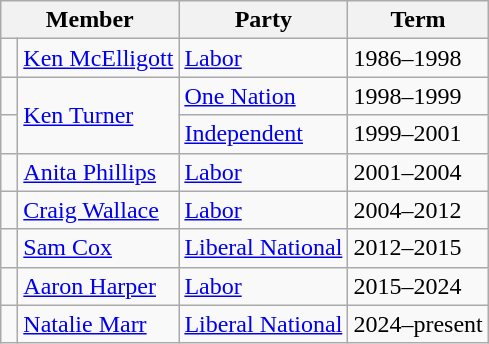<table class="wikitable">
<tr>
<th colspan="2">Member</th>
<th>Party</th>
<th>Term</th>
</tr>
<tr>
<td> </td>
<td><a href='#'>Ken McElligott</a></td>
<td><a href='#'>Labor</a></td>
<td>1986–1998</td>
</tr>
<tr>
<td> </td>
<td rowspan="2"><a href='#'>Ken Turner</a></td>
<td><a href='#'>One Nation</a></td>
<td>1998–1999</td>
</tr>
<tr>
<td> </td>
<td><a href='#'>Independent</a></td>
<td>1999–2001</td>
</tr>
<tr>
<td> </td>
<td><a href='#'>Anita Phillips</a></td>
<td><a href='#'>Labor</a></td>
<td>2001–2004</td>
</tr>
<tr>
<td> </td>
<td><a href='#'>Craig Wallace</a></td>
<td><a href='#'>Labor</a></td>
<td>2004–2012</td>
</tr>
<tr>
<td> </td>
<td><a href='#'>Sam Cox</a></td>
<td><a href='#'>Liberal National</a></td>
<td>2012–2015</td>
</tr>
<tr>
<td> </td>
<td><a href='#'>Aaron Harper</a></td>
<td><a href='#'>Labor</a></td>
<td>2015–2024</td>
</tr>
<tr>
<td> </td>
<td><a href='#'>Natalie Marr</a></td>
<td><a href='#'>Liberal National</a></td>
<td>2024–present</td>
</tr>
</table>
